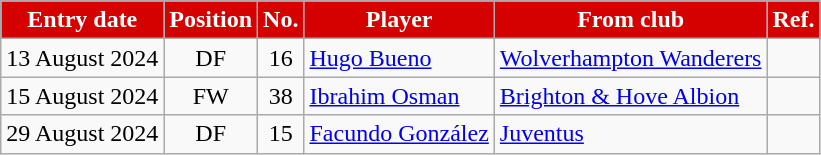<table class="wikitable sortable">
<tr>
<th style="background:#d50000; color:white;">Entry date</th>
<th style="background:#d50000; color:white;">Position</th>
<th style="background:#d50000; color:white;">No.</th>
<th style="background:#d50000; color:white;">Player</th>
<th style="background:#d50000; color:white;">From club</th>
<th style="background:#d50000; color:white;">Ref.</th>
</tr>
<tr>
<td>13 August 2024</td>
<td style="text-align:center;">DF</td>
<td style="text-align:center;">16</td>
<td style="text-align:left;"> <a href='#'>Hugo Bueno</a></td>
<td style="text-align:left;"> <a href='#'>Wolverhampton Wanderers</a></td>
<td></td>
</tr>
<tr>
<td>15 August 2024</td>
<td style="text-align:center;">FW</td>
<td style="text-align:center;">38</td>
<td style="text-align:left;"> <a href='#'>Ibrahim Osman</a></td>
<td style="text-align:left;"> <a href='#'>Brighton & Hove Albion</a></td>
<td></td>
</tr>
<tr>
<td>29 August 2024</td>
<td style="text-align:center;">DF</td>
<td style="text-align:center;">15</td>
<td style="text-align:left;"> <a href='#'>Facundo González</a></td>
<td style="text-align:left;"> <a href='#'>Juventus</a></td>
<td></td>
</tr>
</table>
